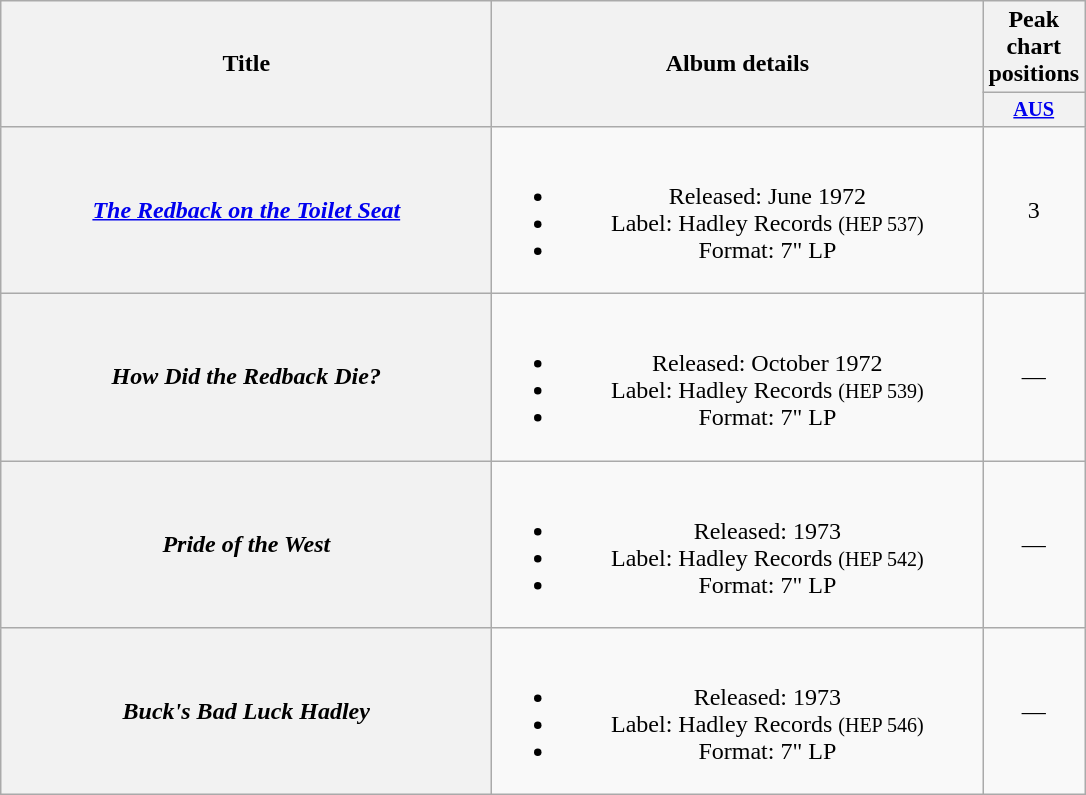<table class="wikitable plainrowheaders" style="text-align:center;" border="1">
<tr>
<th scope="col" rowspan="2" style="width:20em;">Title</th>
<th scope="col" rowspan="2" style="width:20em;">Album details</th>
<th scope="col" colspan="1">Peak chart<br>positions</th>
</tr>
<tr>
<th style="width:3em;font-size:85%"><a href='#'>AUS</a><br></th>
</tr>
<tr>
<th scope="row"><em><a href='#'>The Redback on the Toilet Seat</a></em></th>
<td><br><ul><li>Released: June 1972</li><li>Label: Hadley Records <small>(HEP 537)</small></li><li>Format: 7" LP</li></ul></td>
<td>3</td>
</tr>
<tr>
<th scope="row"><em>How Did the Redback Die?</em></th>
<td><br><ul><li>Released: October 1972</li><li>Label: Hadley Records <small>(HEP 539)</small></li><li>Format: 7" LP</li></ul></td>
<td>—</td>
</tr>
<tr>
<th scope="row"><em>Pride of the West</em></th>
<td><br><ul><li>Released: 1973</li><li>Label: Hadley Records <small>(HEP 542)</small></li><li>Format: 7" LP</li></ul></td>
<td>—</td>
</tr>
<tr>
<th scope="row"><em>Buck's Bad Luck Hadley</em></th>
<td><br><ul><li>Released: 1973</li><li>Label: Hadley Records <small>(HEP 546)</small></li><li>Format: 7" LP</li></ul></td>
<td>—</td>
</tr>
</table>
